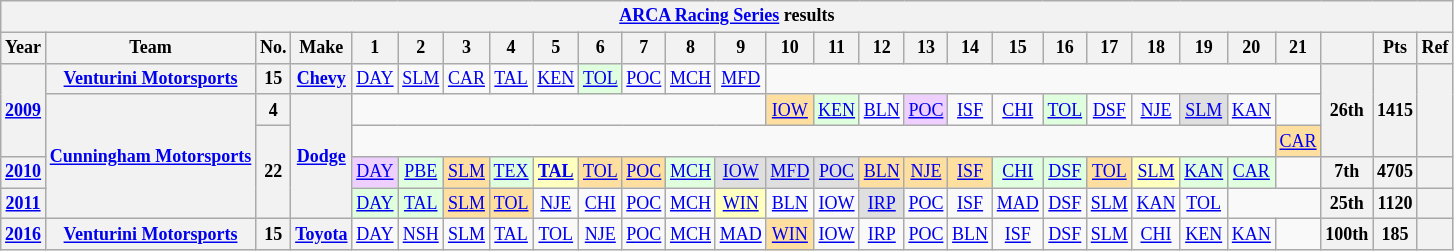<table class="wikitable" style="text-align:center; font-size:75%">
<tr>
<th colspan=28><a href='#'>ARCA Racing Series</a> results</th>
</tr>
<tr>
<th>Year</th>
<th>Team</th>
<th>No.</th>
<th>Make</th>
<th>1</th>
<th>2</th>
<th>3</th>
<th>4</th>
<th>5</th>
<th>6</th>
<th>7</th>
<th>8</th>
<th>9</th>
<th>10</th>
<th>11</th>
<th>12</th>
<th>13</th>
<th>14</th>
<th>15</th>
<th>16</th>
<th>17</th>
<th>18</th>
<th>19</th>
<th>20</th>
<th>21</th>
<th></th>
<th>Pts</th>
<th>Ref</th>
</tr>
<tr>
<th rowspan=3><a href='#'>2009</a></th>
<th><a href='#'>Venturini Motorsports</a></th>
<th>15</th>
<th><a href='#'>Chevy</a></th>
<td><a href='#'>DAY</a></td>
<td><a href='#'>SLM</a></td>
<td><a href='#'>CAR</a></td>
<td><a href='#'>TAL</a></td>
<td><a href='#'>KEN</a></td>
<td style="background:#DFFFDF;"><a href='#'>TOL</a><br></td>
<td><a href='#'>POC</a></td>
<td><a href='#'>MCH</a></td>
<td><a href='#'>MFD</a></td>
<td colspan=12></td>
<th rowspan=3>26th</th>
<th rowspan=3>1415</th>
<th rowspan=3></th>
</tr>
<tr>
<th rowspan=4><a href='#'>Cunningham Motorsports</a></th>
<th>4</th>
<th rowspan=4><a href='#'>Dodge</a></th>
<td colspan=9></td>
<td style="background:#FFDF9F;"><a href='#'>IOW</a><br></td>
<td style="background:#DFFFDF;"><a href='#'>KEN</a><br></td>
<td><a href='#'>BLN</a></td>
<td style="background:#EFCFFF;"><a href='#'>POC</a><br></td>
<td><a href='#'>ISF</a></td>
<td><a href='#'>CHI</a></td>
<td style="background:#DFFFDF;"><a href='#'>TOL</a><br></td>
<td><a href='#'>DSF</a></td>
<td><a href='#'>NJE</a></td>
<td style="background:#DFDFDF;"><a href='#'>SLM</a><br></td>
<td><a href='#'>KAN</a></td>
<td></td>
</tr>
<tr>
<th rowspan=3>22</th>
<td colspan=20></td>
<td style="background:#FFDF9F;"><a href='#'>CAR</a><br></td>
</tr>
<tr>
<th><a href='#'>2010</a></th>
<td style="background:#EFCFFF;"><a href='#'>DAY</a><br></td>
<td style="background:#DFFFDF;"><a href='#'>PBE</a><br></td>
<td style="background:#FFDF9F;"><a href='#'>SLM</a><br></td>
<td style="background:#DFFFDF;"><a href='#'>TEX</a><br></td>
<td style="background:#FFFFBF;"><strong><a href='#'>TAL</a></strong><br></td>
<td style="background:#FFDF9F;"><a href='#'>TOL</a><br></td>
<td style="background:#FFDF9F;"><a href='#'>POC</a><br></td>
<td style="background:#DFFFDF;"><a href='#'>MCH</a><br></td>
<td style="background:#DFDFDF;"><a href='#'>IOW</a><br></td>
<td style="background:#DFDFDF;"><a href='#'>MFD</a><br></td>
<td style="background:#DFDFDF;"><a href='#'>POC</a><br></td>
<td style="background:#FFDF9F;"><a href='#'>BLN</a><br></td>
<td style="background:#FFDF9F;"><a href='#'>NJE</a><br></td>
<td style="background:#FFDF9F;"><a href='#'>ISF</a><br></td>
<td style="background:#DFFFDF;"><a href='#'>CHI</a><br></td>
<td style="background:#DFFFDF;"><a href='#'>DSF</a><br></td>
<td style="background:#FFDF9F;"><a href='#'>TOL</a><br></td>
<td style="background:#FFFFBF;"><a href='#'>SLM</a><br></td>
<td style="background:#DFFFDF;"><a href='#'>KAN</a><br></td>
<td style="background:#DFFFDF;"><a href='#'>CAR</a><br></td>
<td></td>
<th>7th</th>
<th>4705</th>
<th></th>
</tr>
<tr>
<th><a href='#'>2011</a></th>
<td style="background:#DFFFDF;"><a href='#'>DAY</a><br></td>
<td style="background:#DFFFDF;"><a href='#'>TAL</a><br></td>
<td style="background:#FFDF9F;"><a href='#'>SLM</a><br></td>
<td style="background:#FFDF9F;"><a href='#'>TOL</a><br></td>
<td><a href='#'>NJE</a></td>
<td><a href='#'>CHI</a></td>
<td><a href='#'>POC</a></td>
<td><a href='#'>MCH</a></td>
<td style="background:#FFFFBF;"><a href='#'>WIN</a><br></td>
<td><a href='#'>BLN</a></td>
<td><a href='#'>IOW</a></td>
<td style="background:#DFDFDF;"><a href='#'>IRP</a><br></td>
<td><a href='#'>POC</a></td>
<td><a href='#'>ISF</a></td>
<td><a href='#'>MAD</a></td>
<td><a href='#'>DSF</a></td>
<td><a href='#'>SLM</a></td>
<td><a href='#'>KAN</a></td>
<td><a href='#'>TOL</a></td>
<td colspan=2></td>
<th>25th</th>
<th>1120</th>
<th></th>
</tr>
<tr>
<th><a href='#'>2016</a></th>
<th><a href='#'>Venturini Motorsports</a></th>
<th>15</th>
<th><a href='#'>Toyota</a></th>
<td><a href='#'>DAY</a></td>
<td><a href='#'>NSH</a></td>
<td><a href='#'>SLM</a></td>
<td><a href='#'>TAL</a></td>
<td><a href='#'>TOL</a></td>
<td><a href='#'>NJE</a></td>
<td><a href='#'>POC</a></td>
<td><a href='#'>MCH</a></td>
<td><a href='#'>MAD</a></td>
<td style="background:#FFDF9F;"><a href='#'>WIN</a><br></td>
<td><a href='#'>IOW</a></td>
<td><a href='#'>IRP</a></td>
<td><a href='#'>POC</a></td>
<td><a href='#'>BLN</a></td>
<td><a href='#'>ISF</a></td>
<td><a href='#'>DSF</a></td>
<td><a href='#'>SLM</a></td>
<td><a href='#'>CHI</a></td>
<td><a href='#'>KEN</a></td>
<td><a href='#'>KAN</a></td>
<td></td>
<th>100th</th>
<th>185</th>
<th></th>
</tr>
</table>
